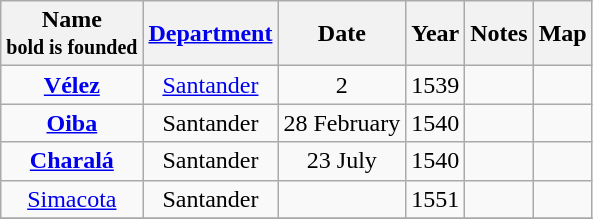<table class="wikitable sortable mw-collapsible mw-collapsed">
<tr>
<th scope="col">Name<br><small>bold is founded</small></th>
<th scope="col"><a href='#'>Department</a></th>
<th scope="col">Date</th>
<th scope="col">Year</th>
<th scope="col">Notes</th>
<th scope="col">Map</th>
</tr>
<tr>
<td align=center><strong><a href='#'>Vélez</a></strong></td>
<td align=center><a href='#'>Santander</a></td>
<td align=center>2<br></td>
<td align=center>1539</td>
<td align=center></td>
<td align=center></td>
</tr>
<tr>
<td align=center><strong><a href='#'>Oiba</a></strong></td>
<td align=center>Santander</td>
<td align=center>28 February</td>
<td align=center>1540</td>
<td align=center></td>
<td align=center></td>
</tr>
<tr>
<td align=center><strong><a href='#'>Charalá</a></strong></td>
<td align=center>Santander</td>
<td align=center>23 July</td>
<td align=center>1540</td>
<td align=center></td>
<td align=center></td>
</tr>
<tr>
<td align=center><a href='#'>Simacota</a></td>
<td align=center>Santander</td>
<td align=center></td>
<td align=center>1551</td>
<td align=center></td>
<td align=center></td>
</tr>
<tr>
</tr>
</table>
